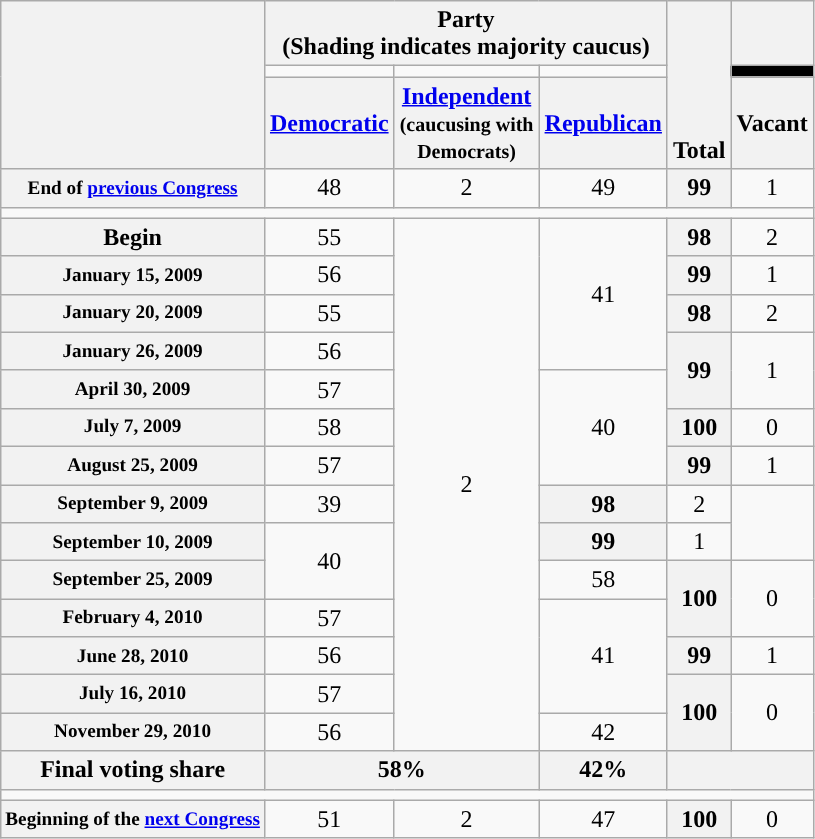<table class=wikitable style="text-align:center">
<tr style="vertical-align:bottom;">
<th rowspan=3></th>
<th colspan=3>Party <div>(Shading indicates majority caucus)</div></th>
<th rowspan=3>Total</th>
<th></th>
</tr>
<tr style="height:5px">
<td style="background-color:"></td>
<td style="background-color:"></td>
<td style="background-color:"></td>
<td style="background:black;"></td>
</tr>
<tr>
<th><a href='#'>Democratic</a></th>
<th><a href='#'>Independent</a><br><small>(caucusing with<br>Democrats)</small></th>
<th><a href='#'>Republican</a></th>
<th>Vacant</th>
</tr>
<tr>
<th style="font-size:80%;">End of <a href='#'>previous Congress</a></th>
<td>48</td>
<td>2</td>
<td>49</td>
<th>99</th>
<td>1 </td>
</tr>
<tr>
<td colspan=6></td>
</tr>
<tr>
<th>Begin</th>
<td>55</td>
<td rowspan=14 >2</td>
<td rowspan=4>41</td>
<th>98</th>
<td>2 </td>
</tr>
<tr>
<th style="font-size:80%;">January 15, 2009 </th>
<td>56</td>
<th>99</th>
<td>1 </td>
</tr>
<tr>
<th style="font-size:80%;">January 20, 2009 </th>
<td>55</td>
<th>98</th>
<td>2 </td>
</tr>
<tr>
<th style="font-size:80%;">January 26, 2009 </th>
<td>56</td>
<th rowspan=2>99</th>
<td rowspan=2>1 </td>
</tr>
<tr>
<th style="font-size:80%;">April 30, 2009 </th>
<td>57</td>
<td rowspan=3>40</td>
</tr>
<tr>
<th style="font-size:80%;">July 7, 2009 </th>
<td>58</td>
<th>100</th>
<td>0</td>
</tr>
<tr>
<th style="font-size:80%;">August 25, 2009 </th>
<td>57</td>
<th>99</th>
<td>1 </td>
</tr>
<tr>
<th style="font-size:80%;">September 9, 2009 </th>
<td>39</td>
<th>98</th>
<td>2 </td>
</tr>
<tr>
<th style="font-size:80%;">September 10, 2009 </th>
<td rowspan=2>40</td>
<th>99</th>
<td>1 </td>
</tr>
<tr>
<th style="font-size:80%;">September 25, 2009 </th>
<td>58</td>
<th rowspan=2>100</th>
<td rowspan=2>0</td>
</tr>
<tr>
<th style="font-size:80%;">February 4, 2010 </th>
<td>57</td>
<td rowspan=3>41</td>
</tr>
<tr>
<th style="font-size:80%;">June 28, 2010 </th>
<td>56</td>
<th>99</th>
<td>1</td>
</tr>
<tr>
<th style="font-size:80%;">July 16, 2010 </th>
<td>57</td>
<th rowspan=2>100</th>
<td rowspan=2>0</td>
</tr>
<tr>
<th style="font-size:80%;">November 29, 2010 </th>
<td>56</td>
<td>42</td>
</tr>
<tr>
<th>Final voting share</th>
<th colspan=2 >58%</th>
<th>42%</th>
<th colspan=2></th>
</tr>
<tr>
<td colspan=6></td>
</tr>
<tr>
<th style="font-size:80%;">Beginning of the <a href='#'>next Congress</a></th>
<td>51</td>
<td>2</td>
<td>47</td>
<th>100</th>
<td>0</td>
</tr>
</table>
